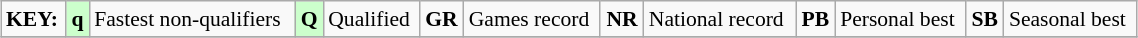<table class="wikitable" style="margin:0.5em auto; font-size:90%;position:relative;" width=60%>
<tr>
<td><strong>KEY:</strong></td>
<td bgcolor=ccffcc align=center><strong>q</strong></td>
<td>Fastest non-qualifiers</td>
<td bgcolor=ccffcc align=center><strong>Q</strong></td>
<td>Qualified</td>
<td align=center><strong>GR</strong></td>
<td>Games record</td>
<td align=center><strong>NR</strong></td>
<td>National record</td>
<td align=center><strong>PB</strong></td>
<td>Personal best</td>
<td align=center><strong>SB</strong></td>
<td>Seasonal best</td>
</tr>
<tr>
</tr>
</table>
